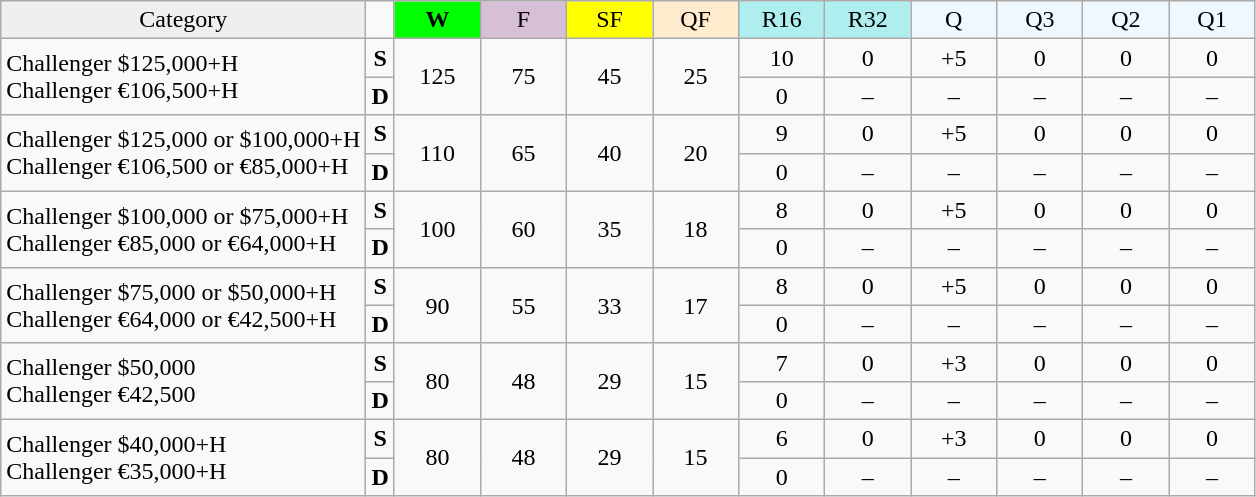<table class="wikitable" style=text-align:center;>
<tr>
<td bgcolor=#efefef>Category</td>
<td></td>
<td width=50 bgcolor=lime><strong>W</strong></td>
<td width=50 bgcolor=#D8BFD8>F</td>
<td width=50 bgcolor=#FFFF00>SF</td>
<td width=50 bgcolor=#ffebcd>QF</td>
<td width=50 bgcolor=#afeeee>R16</td>
<td width=50 bgcolor=#afeeee>R32</td>
<td width=50 bgcolor=#F0F8FF>Q</td>
<td width=50 bgcolor=#F0F8FF>Q3</td>
<td width=50 bgcolor=#F0F8FF>Q2</td>
<td width=50 bgcolor=#F0F8FF>Q1</td>
</tr>
<tr>
<td align=left rowspan=2>Challenger $125,000+H<br>Challenger €106,500+H</td>
<td><strong>S </strong></td>
<td rowspan=2>125</td>
<td rowspan=2>75</td>
<td rowspan=2>45</td>
<td rowspan=2>25</td>
<td>10</td>
<td>0</td>
<td>+5</td>
<td>0</td>
<td>0</td>
<td>0</td>
</tr>
<tr>
<td><strong>D </strong></td>
<td>0</td>
<td>–</td>
<td>–</td>
<td>–</td>
<td>–</td>
<td>–</td>
</tr>
<tr>
<td align=left  rowspan=2>Challenger $125,000 or $100,000+H<br>Challenger €106,500 or €85,000+H</td>
<td><strong>S </strong></td>
<td rowspan=2>110</td>
<td rowspan=2>65</td>
<td rowspan=2>40</td>
<td rowspan=2>20</td>
<td>9</td>
<td>0</td>
<td>+5</td>
<td>0</td>
<td>0</td>
<td>0</td>
</tr>
<tr>
<td><strong>D </strong></td>
<td>0</td>
<td>–</td>
<td>–</td>
<td>–</td>
<td>–</td>
<td>–</td>
</tr>
<tr>
<td align=left rowspan=2>Challenger $100,000 or $75,000+H<br>Challenger €85,000 or €64,000+H</td>
<td><strong>S </strong></td>
<td rowspan=2>100</td>
<td rowspan=2>60</td>
<td rowspan=2>35</td>
<td rowspan=2>18</td>
<td>8</td>
<td>0</td>
<td>+5</td>
<td>0</td>
<td>0</td>
<td>0</td>
</tr>
<tr>
<td><strong>D </strong></td>
<td>0</td>
<td>–</td>
<td>–</td>
<td>–</td>
<td>–</td>
<td>–</td>
</tr>
<tr>
<td align=left rowspan=2>Challenger $75,000 or $50,000+H<br>Challenger €64,000 or €42,500+H</td>
<td><strong>S </strong></td>
<td rowspan=2>90</td>
<td rowspan=2>55</td>
<td rowspan=2>33</td>
<td rowspan=2>17</td>
<td>8</td>
<td>0</td>
<td>+5</td>
<td>0</td>
<td>0</td>
<td>0</td>
</tr>
<tr>
<td><strong>D </strong></td>
<td>0</td>
<td>–</td>
<td>–</td>
<td>–</td>
<td>–</td>
<td>–</td>
</tr>
<tr>
<td align=left rowspan=2>Challenger $50,000<br>Challenger €42,500</td>
<td><strong>S </strong></td>
<td rowspan=2>80</td>
<td rowspan=2>48</td>
<td rowspan=2>29</td>
<td rowspan=2>15</td>
<td>7</td>
<td>0</td>
<td>+3</td>
<td>0</td>
<td>0</td>
<td>0</td>
</tr>
<tr>
<td><strong>D </strong></td>
<td>0</td>
<td>–</td>
<td>–</td>
<td>–</td>
<td>–</td>
<td>–</td>
</tr>
<tr>
<td align=left rowspan=2>Challenger $40,000+H<br>Challenger €35,000+H</td>
<td><strong>S </strong></td>
<td rowspan=2>80</td>
<td rowspan=2>48</td>
<td rowspan=2>29</td>
<td rowspan=2>15</td>
<td>6</td>
<td>0</td>
<td>+3</td>
<td>0</td>
<td>0</td>
<td>0</td>
</tr>
<tr>
<td><strong>D </strong></td>
<td>0</td>
<td>–</td>
<td>–</td>
<td>–</td>
<td>–</td>
<td>–</td>
</tr>
</table>
